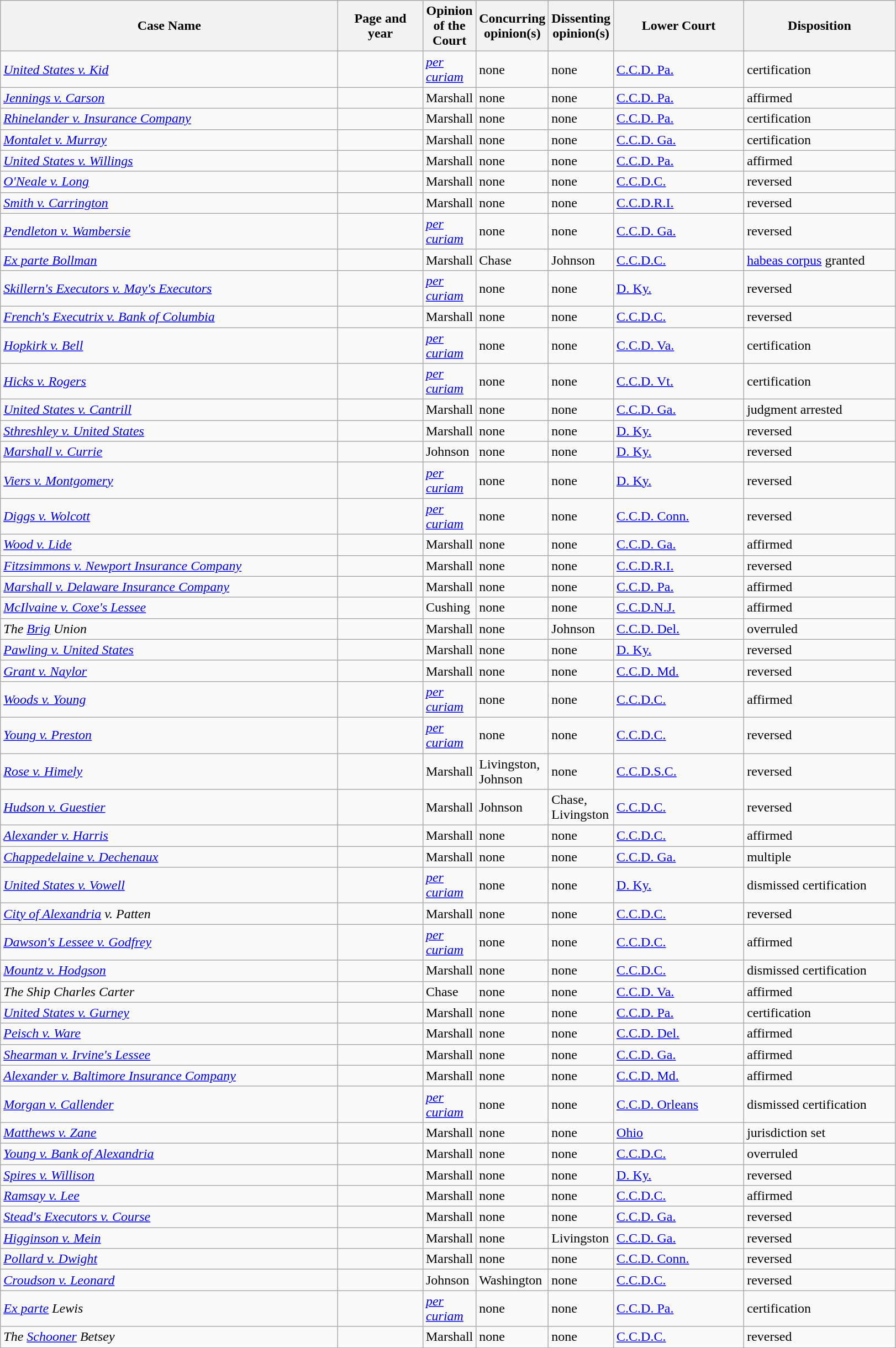<table class="wikitable sortable">
<tr>
<th scope="col" style="width: 400px;">Case Name</th>
<th scope="col" style="width: 95px;">Page and year</th>
<th scope="col" style="width: 10px;">Opinion of the Court</th>
<th scope="col" style="width: 10px;">Concurring opinion(s)</th>
<th scope="col" style="width: 10px;">Dissenting opinion(s)</th>
<th scope="col" style="width: 150px;">Lower Court</th>
<th scope="col" style="width: 175px;">Disposition</th>
</tr>
<tr>
<td><em><a href='#'>United States v. Kid</a></em></td>
<td align="right"></td>
<td><em><a href='#'>per curiam</a></em></td>
<td>none</td>
<td>none</td>
<td><a href='#'>C.C.D. Pa.</a></td>
<td>certification</td>
</tr>
<tr>
<td><em><a href='#'>Jennings v. Carson</a></em></td>
<td align="right"></td>
<td>Marshall</td>
<td>none</td>
<td>none</td>
<td><a href='#'>C.C.D. Pa.</a></td>
<td>affirmed</td>
</tr>
<tr>
<td><em><a href='#'>Rhinelander v. Insurance Company</a></em></td>
<td align="right"></td>
<td>Marshall</td>
<td>none</td>
<td>none</td>
<td><a href='#'>C.C.D. Pa.</a></td>
<td>certification</td>
</tr>
<tr>
<td><em><a href='#'>Montalet v. Murray</a></em></td>
<td align="right"></td>
<td>Marshall</td>
<td>none</td>
<td>none</td>
<td><a href='#'>C.C.D. Ga.</a></td>
<td>certification</td>
</tr>
<tr>
<td><em><a href='#'>United States v. Willings</a></em></td>
<td align="right"></td>
<td>Marshall</td>
<td>none</td>
<td>none</td>
<td><a href='#'>C.C.D. Pa.</a></td>
<td>affirmed</td>
</tr>
<tr>
<td><em><a href='#'>O'Neale v. Long</a></em></td>
<td align="right"></td>
<td>Marshall</td>
<td>none</td>
<td>none</td>
<td><a href='#'>C.C.D.C.</a></td>
<td>reversed</td>
</tr>
<tr>
<td><em><a href='#'>Smith v. Carrington</a></em></td>
<td align="right"></td>
<td>Marshall</td>
<td>none</td>
<td>none</td>
<td><a href='#'>C.C.D.R.I.</a></td>
<td>reversed</td>
</tr>
<tr>
<td><em><a href='#'>Pendleton v. Wambersie</a></em></td>
<td align="right"></td>
<td><em><a href='#'>per curiam</a></em></td>
<td>none</td>
<td>none</td>
<td><a href='#'>C.C.D. Ga.</a></td>
<td>reversed</td>
</tr>
<tr>
<td><em><a href='#'>Ex parte Bollman</a></em></td>
<td align="right"></td>
<td>Marshall</td>
<td>Chase</td>
<td>Johnson</td>
<td><a href='#'>C.C.D.C.</a></td>
<td><a href='#'>habeas corpus</a> granted</td>
</tr>
<tr>
<td><em><a href='#'>Skillern's Executors v. May's Executors</a></em></td>
<td align="right"></td>
<td><em><a href='#'>per curiam</a></em></td>
<td>none</td>
<td>none</td>
<td><a href='#'>D. Ky.</a></td>
<td>reversed</td>
</tr>
<tr>
<td><em><a href='#'>French's Executrix v. Bank of Columbia</a></em></td>
<td align="right"></td>
<td>Marshall</td>
<td>none</td>
<td>none</td>
<td><a href='#'>C.C.D.C.</a></td>
<td>reversed</td>
</tr>
<tr>
<td><em><a href='#'>Hopkirk v. Bell</a></em></td>
<td align="right"></td>
<td><em><a href='#'>per curiam</a></em></td>
<td>none</td>
<td>none</td>
<td><a href='#'>C.C.D. Va.</a></td>
<td>certification</td>
</tr>
<tr>
<td><em><a href='#'>Hicks v. Rogers</a></em></td>
<td align="right"></td>
<td><em><a href='#'>per curiam</a></em></td>
<td>none</td>
<td>none</td>
<td><a href='#'>C.C.D. Vt.</a></td>
<td>certification</td>
</tr>
<tr>
<td><em><a href='#'>United States v. Cantrill</a></em></td>
<td align="right"></td>
<td>Marshall</td>
<td>none</td>
<td>none</td>
<td><a href='#'>C.C.D. Ga.</a></td>
<td>judgment arrested</td>
</tr>
<tr>
<td><em><a href='#'>Sthreshley v. United States</a></em></td>
<td align="right"></td>
<td>Marshall</td>
<td>none</td>
<td>none</td>
<td><a href='#'>D. Ky.</a></td>
<td>reversed</td>
</tr>
<tr>
<td><em><a href='#'>Marshall v. Currie</a></em></td>
<td align="right"></td>
<td>Johnson</td>
<td>none</td>
<td>none</td>
<td><a href='#'>D. Ky.</a></td>
<td>reversed</td>
</tr>
<tr>
<td><em><a href='#'>Viers v. Montgomery</a></em></td>
<td align="right"></td>
<td><em><a href='#'>per curiam</a></em></td>
<td>none</td>
<td>none</td>
<td><a href='#'>D. Ky.</a></td>
<td>reversed</td>
</tr>
<tr>
<td><em><a href='#'>Diggs v. Wolcott</a></em></td>
<td align="right"></td>
<td><em><a href='#'>per curiam</a></em></td>
<td>none</td>
<td>none</td>
<td><a href='#'>C.C.D. Conn.</a></td>
<td>reversed</td>
</tr>
<tr>
<td><em><a href='#'>Wood v. Lide</a></em></td>
<td align="right"></td>
<td>Marshall</td>
<td>none</td>
<td>none</td>
<td><a href='#'>C.C.D. Ga.</a></td>
<td>affirmed</td>
</tr>
<tr>
<td><em><a href='#'>Fitzsimmons v. Newport Insurance Company</a></em></td>
<td align="right"></td>
<td>Marshall</td>
<td>none</td>
<td>none</td>
<td><a href='#'>C.C.D.R.I.</a></td>
<td>reversed</td>
</tr>
<tr>
<td><em><a href='#'>Marshall v. Delaware Insurance Company</a></em></td>
<td align="right"></td>
<td>Marshall</td>
<td>none</td>
<td>none</td>
<td><a href='#'>C.C.D. Pa.</a></td>
<td>affirmed</td>
</tr>
<tr>
<td><em><a href='#'>McIlvaine v. Coxe's Lessee</a></em></td>
<td align="right"></td>
<td>Cushing</td>
<td>none</td>
<td>none</td>
<td><a href='#'>C.C.D.N.J.</a></td>
<td>affirmed</td>
</tr>
<tr>
<td><em>The <a href='#'>Brig</a> Union</em></td>
<td align="right"></td>
<td>Marshall</td>
<td>none</td>
<td>Johnson</td>
<td><a href='#'>C.C.D. Del.</a></td>
<td>overruled</td>
</tr>
<tr>
<td><em><a href='#'>Pawling v. United States</a></em></td>
<td align="right"></td>
<td>Marshall</td>
<td>none</td>
<td>none</td>
<td><a href='#'>D. Ky.</a></td>
<td>reversed</td>
</tr>
<tr>
<td><em><a href='#'>Grant v. Naylor</a></em></td>
<td align="right"></td>
<td>Marshall</td>
<td>none</td>
<td>none</td>
<td><a href='#'>C.C.D. Md.</a></td>
<td>reversed</td>
</tr>
<tr>
<td><em><a href='#'>Woods v. Young</a></em></td>
<td align="right"></td>
<td><em><a href='#'>per curiam</a></em></td>
<td>none</td>
<td>none</td>
<td><a href='#'>C.C.D.C.</a></td>
<td>affirmed</td>
</tr>
<tr>
<td><em><a href='#'>Young v. Preston</a></em></td>
<td align="right"></td>
<td><em><a href='#'>per curiam</a></em></td>
<td>none</td>
<td>none</td>
<td><a href='#'>C.C.D.C.</a></td>
<td>reversed</td>
</tr>
<tr>
<td><em><a href='#'>Rose v. Himely</a></em></td>
<td align="right"></td>
<td>Marshall</td>
<td>Livingston, Johnson</td>
<td>none</td>
<td><a href='#'>C.C.D.S.C.</a></td>
<td>reversed</td>
</tr>
<tr>
<td><em><a href='#'>Hudson v. Guestier</a></em></td>
<td align="right"></td>
<td>Marshall</td>
<td>Johnson</td>
<td>Chase, Livingston</td>
<td><a href='#'>C.C.D.C.</a></td>
<td>reversed</td>
</tr>
<tr>
<td><em><a href='#'>Alexander v. Harris</a></em></td>
<td align="right"></td>
<td>Marshall</td>
<td>none</td>
<td>none</td>
<td><a href='#'>C.C.D.C.</a></td>
<td>affirmed</td>
</tr>
<tr>
<td><em><a href='#'>Chappedelaine v. Dechenaux</a></em></td>
<td align="right"></td>
<td>Marshall</td>
<td>none</td>
<td>none</td>
<td><a href='#'>C.C.D. Ga.</a></td>
<td>multiple</td>
</tr>
<tr>
<td><em><a href='#'>United States v. Vowell</a></em></td>
<td align="right"></td>
<td><em><a href='#'>per curiam</a></em></td>
<td>none</td>
<td>none</td>
<td><a href='#'>D. Ky.</a></td>
<td>dismissed certification</td>
</tr>
<tr>
<td><em><a href='#'>City of Alexandria</a> v. Patten</em></td>
<td align="right"></td>
<td>Marshall</td>
<td>none</td>
<td>none</td>
<td><a href='#'>C.C.D.C.</a></td>
<td>reversed</td>
</tr>
<tr>
<td><em><a href='#'>Dawson's Lessee v. Godfrey</a></em></td>
<td align="right"></td>
<td><em><a href='#'>per curiam</a></em></td>
<td>none</td>
<td>none</td>
<td><a href='#'>C.C.D.C.</a></td>
<td>affirmed</td>
</tr>
<tr>
<td><em><a href='#'>Mountz v. Hodgson</a></em></td>
<td align="right"></td>
<td>Marshall</td>
<td>none</td>
<td>none</td>
<td><a href='#'>C.C.D.C.</a></td>
<td>dismissed certification</td>
</tr>
<tr>
<td><em>The Ship Charles Carter</em></td>
<td align="right"></td>
<td>Chase</td>
<td>none</td>
<td>none</td>
<td><a href='#'>C.C.D. Va.</a></td>
<td>affirmed</td>
</tr>
<tr>
<td><em><a href='#'>United States v. Gurney</a></em></td>
<td align="right"></td>
<td>Marshall</td>
<td>none</td>
<td>none</td>
<td><a href='#'>C.C.D. Pa.</a></td>
<td>certification</td>
</tr>
<tr>
<td><em><a href='#'>Peisch v. Ware</a></em></td>
<td align="right"></td>
<td>Marshall</td>
<td>none</td>
<td>none</td>
<td><a href='#'>C.C.D. Del.</a></td>
<td>affirmed</td>
</tr>
<tr>
<td><em><a href='#'>Shearman v. Irvine's Lessee</a></em></td>
<td align="right"></td>
<td>Marshall</td>
<td>none</td>
<td>none</td>
<td><a href='#'>C.C.D. Ga.</a></td>
<td>affirmed</td>
</tr>
<tr>
<td><em><a href='#'>Alexander v. Baltimore Insurance Company</a></em></td>
<td align="right"></td>
<td>Marshall</td>
<td>none</td>
<td>none</td>
<td><a href='#'>C.C.D. Md.</a></td>
<td>affirmed</td>
</tr>
<tr>
<td><em><a href='#'>Morgan v. Callender</a></em></td>
<td align="right"></td>
<td><em><a href='#'>per curiam</a></em></td>
<td>none</td>
<td>none</td>
<td><a href='#'>C.C.D. Orleans</a></td>
<td>dismissed certification</td>
</tr>
<tr>
<td><em><a href='#'>Matthews v. Zane</a></em></td>
<td align="right"></td>
<td>Marshall</td>
<td>none</td>
<td>none</td>
<td><a href='#'>Ohio</a></td>
<td>jurisdiction set</td>
</tr>
<tr>
<td><em><a href='#'>Young v. Bank of Alexandria</a></em></td>
<td align="right"></td>
<td>Marshall</td>
<td>none</td>
<td>none</td>
<td><a href='#'>C.C.D.C.</a></td>
<td>overruled</td>
</tr>
<tr>
<td><em><a href='#'>Spires v. Willison</a></em></td>
<td align="right"></td>
<td>Marshall</td>
<td>none</td>
<td>none</td>
<td><a href='#'>D. Ky.</a></td>
<td>reversed</td>
</tr>
<tr>
<td><em><a href='#'>Ramsay v. Lee</a></em></td>
<td align="right"></td>
<td>Marshall</td>
<td>none</td>
<td>none</td>
<td><a href='#'>C.C.D.C.</a></td>
<td>affirmed</td>
</tr>
<tr>
<td><em><a href='#'>Stead's Executors v. Course</a></em></td>
<td align="right"></td>
<td>Marshall</td>
<td>none</td>
<td>none</td>
<td><a href='#'>C.C.D. Ga.</a></td>
<td>reversed</td>
</tr>
<tr>
<td><em><a href='#'>Higginson v. Mein</a></em></td>
<td align="right"></td>
<td>Marshall</td>
<td>none</td>
<td>Livingston</td>
<td><a href='#'>C.C.D. Ga.</a></td>
<td>reversed</td>
</tr>
<tr>
<td><em><a href='#'>Pollard v. Dwight</a></em></td>
<td align="right"></td>
<td>Marshall</td>
<td>none</td>
<td>none</td>
<td><a href='#'>C.C.D. Conn.</a></td>
<td>reversed</td>
</tr>
<tr>
<td><em><a href='#'>Croudson v. Leonard</a></em></td>
<td align="right"></td>
<td>Johnson</td>
<td>Washington</td>
<td>none</td>
<td><a href='#'>C.C.D.C.</a></td>
<td>reversed</td>
</tr>
<tr>
<td><em><a href='#'>Ex parte</a> Lewis</em></td>
<td align="right"></td>
<td><em><a href='#'>per curiam</a></em></td>
<td>none</td>
<td>none</td>
<td><a href='#'>C.C.D. Pa.</a></td>
<td>certification</td>
</tr>
<tr>
<td><em>The <a href='#'>Schooner</a> Betsey</em></td>
<td align="right"></td>
<td>Marshall</td>
<td>none</td>
<td>none</td>
<td><a href='#'>C.C.D.C.</a></td>
<td>reversed</td>
</tr>
<tr>
</tr>
</table>
